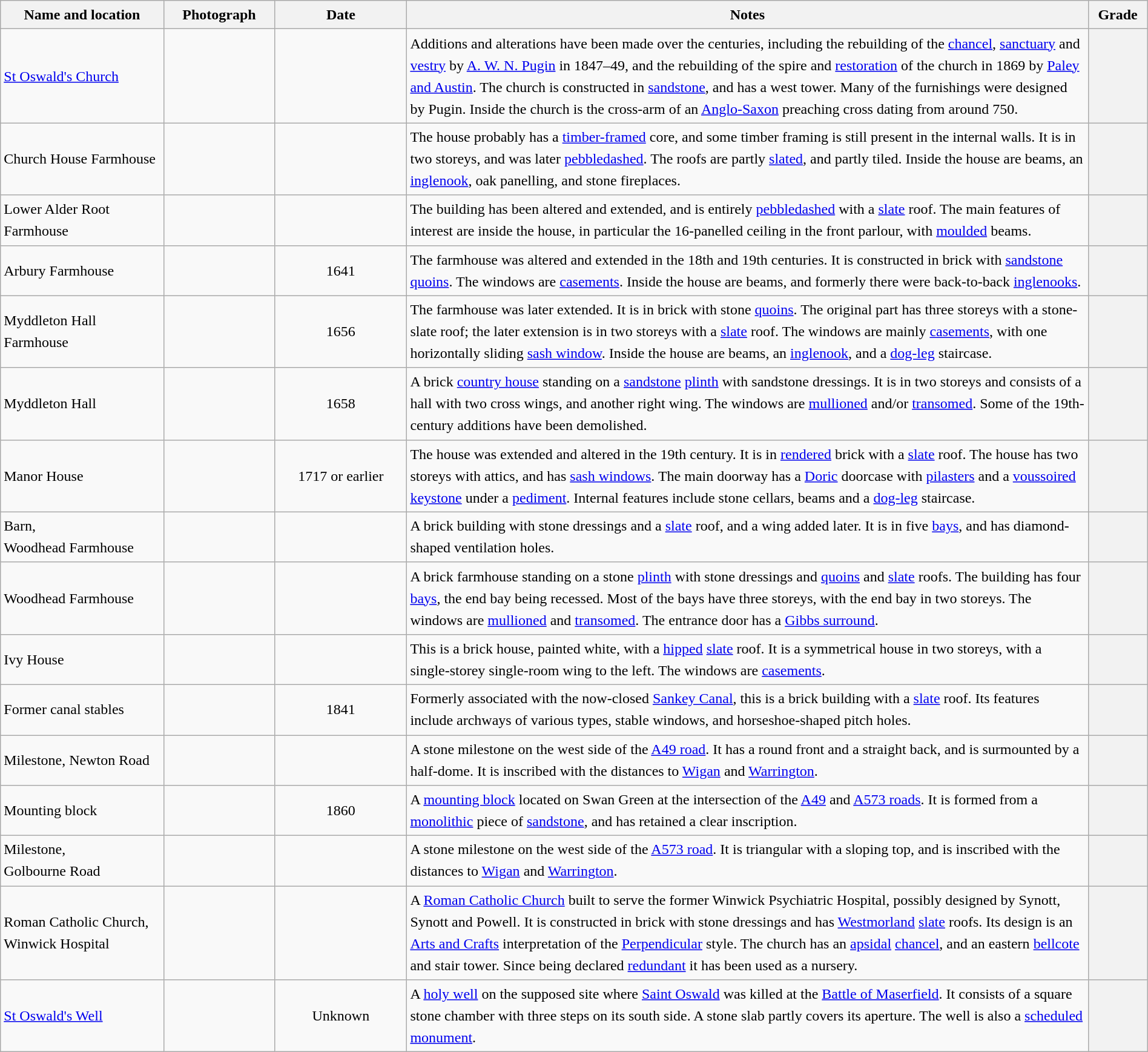<table class="wikitable sortable plainrowheaders" style="width:100%;border:0px;text-align:left;line-height:150%;">
<tr>
<th scope="col"  style="width:150px">Name and location</th>
<th scope="col"  style="width:100px" class="unsortable">Photograph</th>
<th scope="col"  style="width:120px">Date</th>
<th scope="col"  style="width:650px" class="unsortable">Notes</th>
<th scope="col"  style="width:50px">Grade</th>
</tr>
<tr>
<td><a href='#'>St Oswald's Church</a><br><small></small></td>
<td></td>
<td align="center"></td>
<td>Additions and alterations have been made over the centuries, including the rebuilding of the <a href='#'>chancel</a>, <a href='#'>sanctuary</a> and <a href='#'>vestry</a> by <a href='#'>A. W. N. Pugin</a> in 1847–49, and the rebuilding of the spire and <a href='#'>restoration</a> of the church in 1869 by <a href='#'>Paley and Austin</a>.  The church is constructed in <a href='#'>sandstone</a>, and has a west tower.  Many of the furnishings were designed by Pugin.  Inside the church is the cross-arm of an <a href='#'>Anglo-Saxon</a> preaching cross dating from around 750.</td>
<th></th>
</tr>
<tr>
<td>Church House Farmhouse<br><small></small></td>
<td></td>
<td align="center"></td>
<td>The house probably has a <a href='#'>timber-framed</a> core, and some timber framing is still present in the internal walls.  It is in two storeys, and was later <a href='#'>pebbledashed</a>.  The roofs are partly <a href='#'>slated</a>, and partly tiled.  Inside the house are beams, an <a href='#'>inglenook</a>, oak panelling, and stone fireplaces.</td>
<th></th>
</tr>
<tr>
<td>Lower Alder Root Farmhouse<br><small></small></td>
<td></td>
<td align="center"></td>
<td>The building has been altered and extended, and is entirely <a href='#'>pebbledashed</a> with a <a href='#'>slate</a> roof.  The main features of interest are inside the house, in particular the 16-panelled ceiling in the front parlour, with <a href='#'>moulded</a> beams.</td>
<th></th>
</tr>
<tr>
<td>Arbury Farmhouse<br><small></small></td>
<td></td>
<td align="center">1641</td>
<td>The farmhouse was altered and extended in the 18th and 19th centuries.  It is constructed in brick with <a href='#'>sandstone</a> <a href='#'>quoins</a>.  The windows are <a href='#'>casements</a>.  Inside the house are beams, and formerly there were back-to-back <a href='#'>inglenooks</a>.</td>
<th></th>
</tr>
<tr>
<td>Myddleton Hall Farmhouse<br><small></small></td>
<td></td>
<td align="center">1656</td>
<td>The farmhouse was later extended.  It is in brick with stone <a href='#'>quoins</a>.  The original part has three storeys with a stone-slate roof; the later extension is in two storeys with a <a href='#'>slate</a> roof.  The windows are mainly <a href='#'>casements</a>, with one horizontally sliding <a href='#'>sash window</a>.  Inside the house are beams, an <a href='#'>inglenook</a>, and a <a href='#'>dog-leg</a> staircase.</td>
<th></th>
</tr>
<tr>
<td>Myddleton Hall<br><small></small></td>
<td></td>
<td align="center">1658</td>
<td>A brick <a href='#'>country house</a> standing on a <a href='#'>sandstone</a> <a href='#'>plinth</a> with sandstone dressings.  It is in two storeys and consists of a hall with two cross wings, and another right wing.  The windows are <a href='#'>mullioned</a> and/or <a href='#'>transomed</a>. Some of the 19th-century additions have been demolished.</td>
<th></th>
</tr>
<tr>
<td>Manor House<br><small></small></td>
<td></td>
<td align="center">1717 or earlier</td>
<td>The house was extended and altered in the 19th century.  It is in <a href='#'>rendered</a> brick with a <a href='#'>slate</a> roof.  The house has two storeys with attics, and has <a href='#'>sash windows</a>.  The main doorway has a <a href='#'>Doric</a> doorcase with <a href='#'>pilasters</a> and a <a href='#'>voussoired</a> <a href='#'>keystone</a> under a <a href='#'>pediment</a>. Internal features include stone cellars, beams and a <a href='#'>dog-leg</a> staircase.</td>
<th></th>
</tr>
<tr>
<td>Barn,<br>Woodhead Farmhouse<br><small></small></td>
<td></td>
<td align="center"></td>
<td>A brick building with stone dressings and a <a href='#'>slate</a> roof, and a wing added later.  It is in five <a href='#'>bays</a>, and has diamond-shaped ventilation holes.</td>
<th></th>
</tr>
<tr>
<td>Woodhead Farmhouse<br><small></small></td>
<td></td>
<td align="center"></td>
<td>A brick farmhouse standing on a stone <a href='#'>plinth</a> with stone dressings and <a href='#'>quoins</a> and <a href='#'>slate</a> roofs.  The building has four <a href='#'>bays</a>, the end bay being recessed.  Most of the bays have three storeys, with the end bay in two storeys.  The windows are <a href='#'>mullioned</a> and <a href='#'>transomed</a>.  The entrance door has a <a href='#'>Gibbs surround</a>.</td>
<th></th>
</tr>
<tr>
<td>Ivy House<br><small></small></td>
<td></td>
<td align="center"></td>
<td>This is a brick house, painted white, with a <a href='#'>hipped</a> <a href='#'>slate</a> roof.  It is a symmetrical house in two storeys, with a single-storey single-room wing to the left.  The windows are <a href='#'>casements</a>.</td>
<th></th>
</tr>
<tr>
<td>Former canal stables<br><small></small></td>
<td></td>
<td align="center">1841</td>
<td>Formerly associated with the now-closed <a href='#'>Sankey Canal</a>, this is a brick building with a <a href='#'>slate</a> roof.  Its features include archways of various types, stable windows, and horseshoe-shaped pitch holes.</td>
<th></th>
</tr>
<tr>
<td>Milestone, Newton Road<br><small></small></td>
<td></td>
<td align="center"></td>
<td>A stone milestone on the west side of the <a href='#'>A49 road</a>.  It has a round front and a straight back, and is surmounted by a half-dome.  It is inscribed with the distances to <a href='#'>Wigan</a> and <a href='#'>Warrington</a>.</td>
<th></th>
</tr>
<tr>
<td>Mounting block<br><small></small></td>
<td></td>
<td align="center">1860</td>
<td>A <a href='#'>mounting block</a> located on Swan Green at the intersection of the <a href='#'>A49</a> and <a href='#'>A573 roads</a>.  It is formed from a <a href='#'>monolithic</a> piece of <a href='#'>sandstone</a>, and has retained a clear inscription.</td>
<th></th>
</tr>
<tr>
<td>Milestone,<br>Golbourne Road<br><small></small></td>
<td></td>
<td align="center"></td>
<td>A stone milestone on the west side of the <a href='#'>A573 road</a>.  It is triangular with a sloping top, and is inscribed with the distances to <a href='#'>Wigan</a> and <a href='#'>Warrington</a>.</td>
<th></th>
</tr>
<tr>
<td>Roman Catholic Church, Winwick Hospital<br><small></small></td>
<td></td>
<td align="center"></td>
<td>A <a href='#'>Roman Catholic Church</a> built to serve the former Winwick Psychiatric Hospital, possibly designed by Synott, Synott and Powell.  It is constructed in brick with stone dressings and has <a href='#'>Westmorland</a> <a href='#'>slate</a> roofs.  Its design is an <a href='#'>Arts and Crafts</a> interpretation of the <a href='#'>Perpendicular</a> style.  The church has an <a href='#'>apsidal</a> <a href='#'>chancel</a>, and an eastern <a href='#'>bellcote</a> and stair tower.  Since being declared <a href='#'>redundant</a> it has been used as a nursery.</td>
<th></th>
</tr>
<tr>
<td><a href='#'>St Oswald's Well</a><br><small></small></td>
<td></td>
<td align="center">Unknown</td>
<td>A <a href='#'>holy well</a> on the supposed site where <a href='#'>Saint Oswald</a> was killed at the <a href='#'>Battle of Maserfield</a>.  It consists of a square stone chamber with three steps on its south side.  A stone slab partly covers its aperture.  The well is also a <a href='#'>scheduled monument</a>.</td>
<th></th>
</tr>
<tr>
</tr>
</table>
